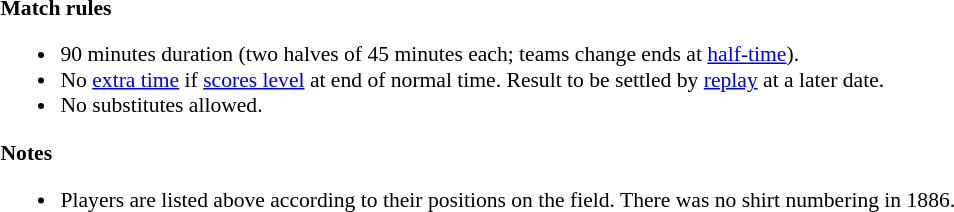<table width=100% style="font-size: 90%">
<tr>
<td width=50% valign=top><br><strong>Match rules</strong><ul><li>90 minutes duration (two halves of 45 minutes each; teams change ends at <a href='#'>half-time</a>).</li><li>No <a href='#'>extra time</a> if <a href='#'>scores level</a> at end of normal time. Result to be settled by <a href='#'>replay</a> at a later date.</li><li>No substitutes allowed.</li></ul><strong>Notes</strong><ul><li>Players are listed above according to their positions on the field. There was no shirt numbering in 1886.</li></ul></td>
</tr>
</table>
